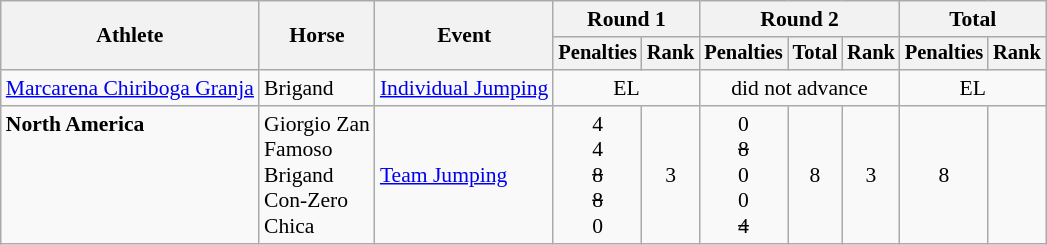<table class="wikitable" border="1" style="font-size:90%">
<tr>
<th rowspan=2>Athlete</th>
<th rowspan=2>Horse</th>
<th rowspan=2>Event</th>
<th colspan=2>Round 1</th>
<th colspan=3>Round 2</th>
<th colspan=2>Total</th>
</tr>
<tr style="font-size:95%">
<th>Penalties</th>
<th>Rank</th>
<th>Penalties</th>
<th>Total</th>
<th>Rank</th>
<th>Penalties</th>
<th>Rank</th>
</tr>
<tr align=center>
<td align=left><a href='#'>Marcarena Chiriboga Granja</a></td>
<td align=left>Brigand</td>
<td align=left><a href='#'>Individual Jumping</a></td>
<td colspan="2">EL</td>
<td colspan="3">did not advance</td>
<td colspan="2">EL</td>
</tr>
<tr align=center>
<td align=left><strong>North America</strong><br><br><br><br><br></td>
<td align=left valign=bottom>Giorgio Zan<br>Famoso<br>Brigand<br>Con-Zero<br>Chica</td>
<td align=left><a href='#'>Team Jumping</a></td>
<td valign=bottom>4<br>4<br><s>8</s><br><s>8</s><br>0</td>
<td>3</td>
<td valign=bottom>0<br><s>8</s><br>0<br>0<br><s>4</s></td>
<td>8</td>
<td>3</td>
<td>8</td>
<td></td>
</tr>
</table>
